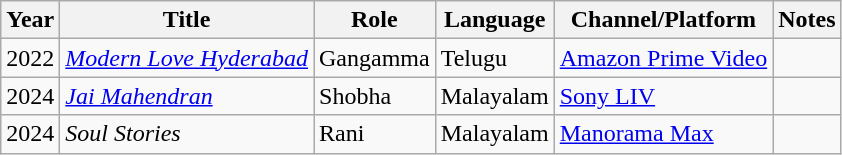<table class="wikitable sortable">
<tr>
<th scope="col">Year</th>
<th scope="col">Title</th>
<th scope="col">Role</th>
<th scope="col">Language</th>
<th scope="col">Channel/Platform</th>
<th scope="col" class="unsortable">Notes</th>
</tr>
<tr>
<td>2022</td>
<td><em><a href='#'>Modern Love Hyderabad</a></em></td>
<td>Gangamma</td>
<td>Telugu</td>
<td><a href='#'>Amazon Prime Video</a></td>
<td></td>
</tr>
<tr>
<td>2024</td>
<td><em><a href='#'>Jai Mahendran</a></em></td>
<td>Shobha</td>
<td>Malayalam</td>
<td><a href='#'>Sony LIV</a></td>
<td></td>
</tr>
<tr>
<td>2024</td>
<td><em>Soul Stories</em></td>
<td>Rani</td>
<td>Malayalam</td>
<td><a href='#'>Manorama Max</a></td>
<td></td>
</tr>
</table>
